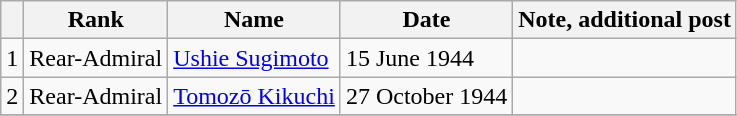<table class=wikitable>
<tr>
<th></th>
<th>Rank</th>
<th>Name</th>
<th>Date</th>
<th>Note, additional post</th>
</tr>
<tr>
<td>1</td>
<td>Rear-Admiral</td>
<td><a href='#'>Ushie Sugimoto</a></td>
<td>15 June 1944</td>
<td></td>
</tr>
<tr>
<td>2</td>
<td>Rear-Admiral</td>
<td><a href='#'>Tomozō Kikuchi</a></td>
<td>27 October 1944</td>
<td></td>
</tr>
<tr>
</tr>
</table>
